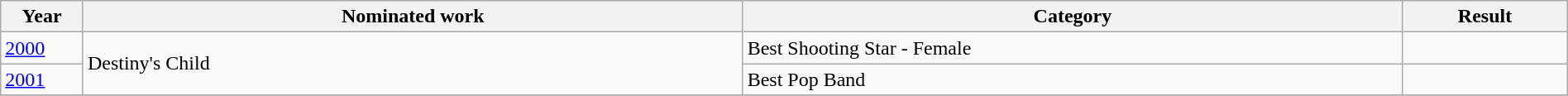<table class="wikitable" width="100%">
<tr>
<th width="5%">Year</th>
<th width="40%">Nominated work</th>
<th width="40%">Category</th>
<th width="10%">Result</th>
</tr>
<tr>
<td><a href='#'>2000</a></td>
<td rowspan="2">Destiny's Child</td>
<td>Best Shooting Star - Female</td>
<td></td>
</tr>
<tr>
<td><a href='#'>2001</a></td>
<td>Best Pop Band</td>
<td></td>
</tr>
<tr>
</tr>
</table>
